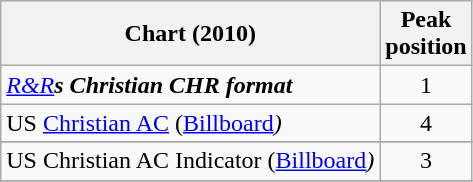<table class="wikitable sortable plainrowheaders" style="text-align:center">
<tr>
<th scope="col">Chart (2010)</th>
<th scope="col">Peak<br> position</th>
</tr>
<tr>
<td align="left"><em><a href='#'>R&R</a><strong>s Christian CHR format</td>
<td align="center">1</td>
</tr>
<tr>
<td align="left">US <a href='#'>Christian AC</a> (</em><a href='#'>Billboard</a><em>)</td>
<td>4</td>
</tr>
<tr>
</tr>
<tr>
</tr>
<tr>
<td align="left">US Christian AC Indicator (</em><a href='#'>Billboard</a><em>)</td>
<td align="center">3</td>
</tr>
<tr>
</tr>
</table>
